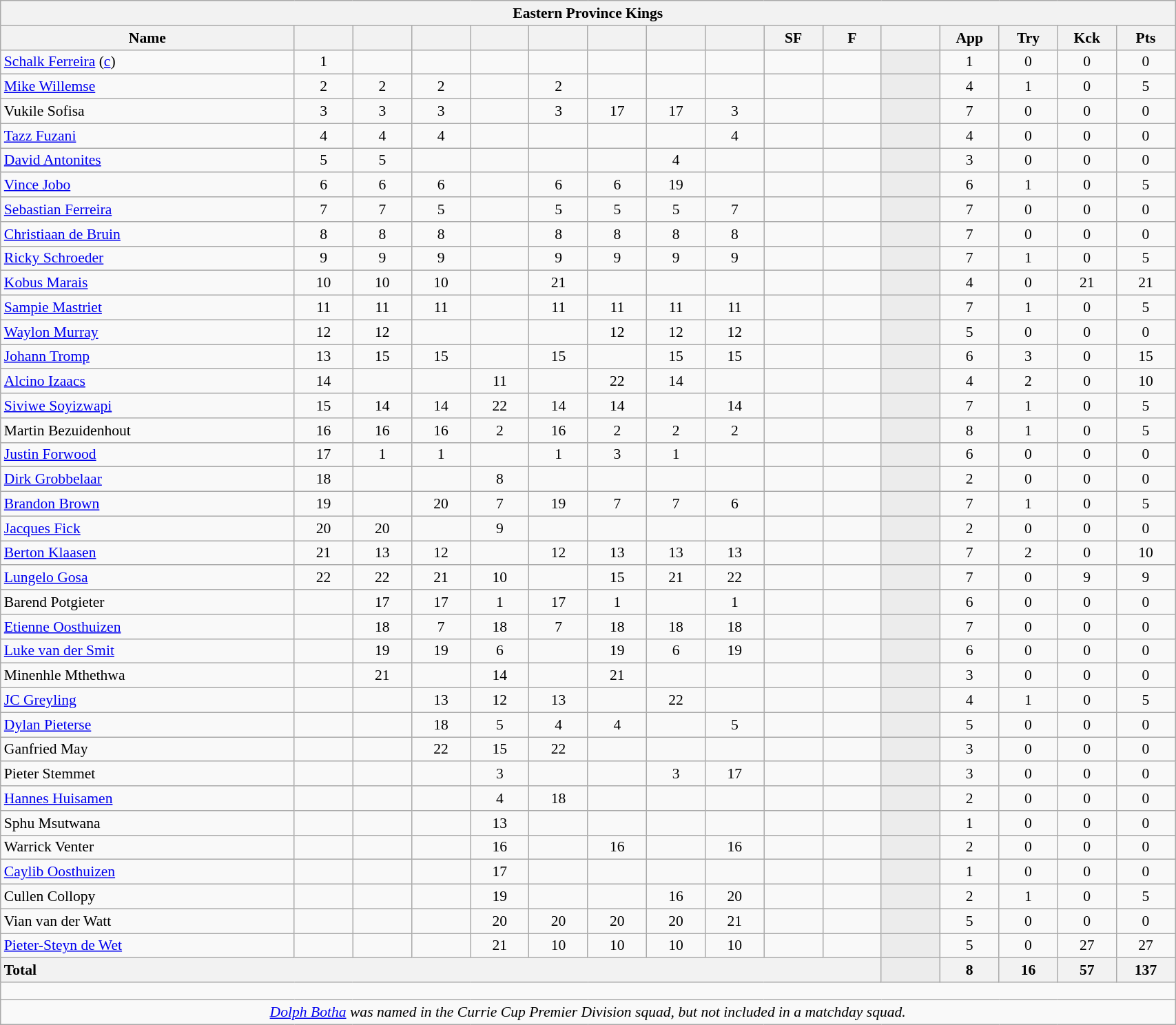<table class="wikitable sortable" style="text-align:center; font-size:90%; width:90%">
<tr>
<th colspan="100%">Eastern Province Kings</th>
</tr>
<tr>
<th style="width:25%;">Name</th>
<th style="width:5%;"></th>
<th style="width:5%;"></th>
<th style="width:5%;"></th>
<th style="width:5%;"></th>
<th style="width:5%;"></th>
<th style="width:5%;"></th>
<th style="width:5%;"></th>
<th style="width:5%;"></th>
<th style="width:5%;">SF</th>
<th style="width:5%;">F</th>
<th style="width:5%;"></th>
<th style="width:5%;">App</th>
<th style="width:5%;">Try</th>
<th style="width:5%;">Kck</th>
<th style="width:5%;">Pts</th>
</tr>
<tr>
<td style="text-align:left;"><a href='#'>Schalk Ferreira</a> (<a href='#'>c</a>)</td>
<td>1</td>
<td></td>
<td></td>
<td></td>
<td></td>
<td></td>
<td></td>
<td></td>
<td></td>
<td></td>
<td style="background:#ECECEC;"></td>
<td>1</td>
<td>0</td>
<td>0</td>
<td>0</td>
</tr>
<tr>
<td style="text-align:left;"><a href='#'>Mike Willemse</a></td>
<td>2</td>
<td>2</td>
<td>2</td>
<td></td>
<td>2</td>
<td></td>
<td></td>
<td></td>
<td></td>
<td></td>
<td style="background:#ECECEC;"></td>
<td>4</td>
<td>1</td>
<td>0</td>
<td>5</td>
</tr>
<tr>
<td style="text-align:left;">Vukile Sofisa</td>
<td>3</td>
<td>3</td>
<td>3</td>
<td></td>
<td>3</td>
<td>17 </td>
<td>17 </td>
<td>3</td>
<td></td>
<td></td>
<td style="background:#ECECEC;"></td>
<td>7</td>
<td>0</td>
<td>0</td>
<td>0</td>
</tr>
<tr>
<td style="text-align:left;"><a href='#'>Tazz Fuzani</a></td>
<td>4</td>
<td>4</td>
<td>4</td>
<td></td>
<td></td>
<td></td>
<td></td>
<td>4</td>
<td></td>
<td></td>
<td style="background:#ECECEC;"></td>
<td>4</td>
<td>0</td>
<td>0</td>
<td>0</td>
</tr>
<tr>
<td style="text-align:left;"><a href='#'>David Antonites</a></td>
<td>5</td>
<td>5</td>
<td></td>
<td></td>
<td></td>
<td></td>
<td>4</td>
<td></td>
<td></td>
<td></td>
<td style="background:#ECECEC;"></td>
<td>3</td>
<td>0</td>
<td>0</td>
<td>0</td>
</tr>
<tr>
<td style="text-align:left;"><a href='#'>Vince Jobo</a></td>
<td>6</td>
<td>6</td>
<td>6</td>
<td></td>
<td>6</td>
<td>6</td>
<td>19 </td>
<td></td>
<td></td>
<td></td>
<td style="background:#ECECEC;"></td>
<td>6</td>
<td>1</td>
<td>0</td>
<td>5</td>
</tr>
<tr>
<td style="text-align:left;"><a href='#'>Sebastian Ferreira</a></td>
<td>7</td>
<td>7</td>
<td>5</td>
<td></td>
<td>5</td>
<td>5</td>
<td>5</td>
<td>7</td>
<td></td>
<td></td>
<td style="background:#ECECEC;"></td>
<td>7</td>
<td>0</td>
<td>0</td>
<td>0</td>
</tr>
<tr>
<td style="text-align:left;"><a href='#'>Christiaan de Bruin</a></td>
<td>8</td>
<td>8</td>
<td>8</td>
<td></td>
<td>8</td>
<td>8</td>
<td>8</td>
<td>8</td>
<td></td>
<td></td>
<td style="background:#ECECEC;"></td>
<td>7</td>
<td>0</td>
<td>0</td>
<td>0</td>
</tr>
<tr>
<td style="text-align:left;"><a href='#'>Ricky Schroeder</a></td>
<td>9</td>
<td>9</td>
<td>9</td>
<td></td>
<td>9</td>
<td>9</td>
<td>9</td>
<td>9</td>
<td></td>
<td></td>
<td style="background:#ECECEC;"></td>
<td>7</td>
<td>1</td>
<td>0</td>
<td>5</td>
</tr>
<tr>
<td style="text-align:left;"><a href='#'>Kobus Marais</a></td>
<td>10</td>
<td>10</td>
<td>10</td>
<td></td>
<td>21 </td>
<td></td>
<td></td>
<td></td>
<td></td>
<td></td>
<td style="background:#ECECEC;"></td>
<td>4</td>
<td>0</td>
<td>21</td>
<td>21</td>
</tr>
<tr>
<td style="text-align:left;"><a href='#'>Sampie Mastriet</a></td>
<td>11</td>
<td>11</td>
<td>11</td>
<td></td>
<td>11</td>
<td>11</td>
<td>11</td>
<td>11</td>
<td></td>
<td></td>
<td style="background:#ECECEC;"></td>
<td>7</td>
<td>1</td>
<td>0</td>
<td>5</td>
</tr>
<tr>
<td style="text-align:left;"><a href='#'>Waylon Murray</a></td>
<td>12</td>
<td>12</td>
<td></td>
<td></td>
<td></td>
<td>12</td>
<td>12</td>
<td>12</td>
<td></td>
<td></td>
<td style="background:#ECECEC;"></td>
<td>5</td>
<td>0</td>
<td>0</td>
<td>0</td>
</tr>
<tr>
<td style="text-align:left;"><a href='#'>Johann Tromp</a></td>
<td>13</td>
<td>15</td>
<td>15</td>
<td></td>
<td>15</td>
<td></td>
<td>15</td>
<td>15</td>
<td></td>
<td></td>
<td style="background:#ECECEC;"></td>
<td>6</td>
<td>3</td>
<td>0</td>
<td>15</td>
</tr>
<tr>
<td style="text-align:left;"><a href='#'>Alcino Izaacs</a></td>
<td>14</td>
<td></td>
<td></td>
<td>11</td>
<td></td>
<td>22 </td>
<td>14</td>
<td></td>
<td></td>
<td></td>
<td style="background:#ECECEC;"></td>
<td>4</td>
<td>2</td>
<td>0</td>
<td>10</td>
</tr>
<tr>
<td style="text-align:left;"><a href='#'>Siviwe Soyizwapi</a></td>
<td>15</td>
<td>14</td>
<td>14</td>
<td>22 </td>
<td>14</td>
<td>14</td>
<td></td>
<td>14</td>
<td></td>
<td></td>
<td style="background:#ECECEC;"></td>
<td>7</td>
<td>1</td>
<td>0</td>
<td>5</td>
</tr>
<tr>
<td style="text-align:left;">Martin Bezuidenhout</td>
<td>16 </td>
<td>16 </td>
<td>16 </td>
<td>2</td>
<td>16 </td>
<td>2</td>
<td>2</td>
<td>2</td>
<td></td>
<td></td>
<td style="background:#ECECEC;"></td>
<td>8</td>
<td>1</td>
<td>0</td>
<td>5</td>
</tr>
<tr>
<td style="text-align:left;"><a href='#'>Justin Forwood</a></td>
<td>17 </td>
<td>1</td>
<td>1</td>
<td></td>
<td>1</td>
<td>3</td>
<td>1</td>
<td></td>
<td></td>
<td></td>
<td style="background:#ECECEC;"></td>
<td>6</td>
<td>0</td>
<td>0</td>
<td>0</td>
</tr>
<tr>
<td style="text-align:left;"><a href='#'>Dirk Grobbelaar</a></td>
<td>18 </td>
<td></td>
<td></td>
<td>8</td>
<td></td>
<td></td>
<td></td>
<td></td>
<td></td>
<td></td>
<td style="background:#ECECEC;"></td>
<td>2</td>
<td>0</td>
<td>0</td>
<td>0</td>
</tr>
<tr>
<td style="text-align:left;"><a href='#'>Brandon Brown</a></td>
<td>19 </td>
<td></td>
<td>20 </td>
<td>7</td>
<td>19 </td>
<td>7</td>
<td>7</td>
<td>6</td>
<td></td>
<td></td>
<td style="background:#ECECEC;"></td>
<td>7</td>
<td>1</td>
<td>0</td>
<td>5</td>
</tr>
<tr>
<td style="text-align:left;"><a href='#'>Jacques Fick</a></td>
<td>20 </td>
<td>20</td>
<td></td>
<td>9</td>
<td></td>
<td></td>
<td></td>
<td></td>
<td></td>
<td></td>
<td style="background:#ECECEC;"></td>
<td>2</td>
<td>0</td>
<td>0</td>
<td>0</td>
</tr>
<tr>
<td style="text-align:left;"><a href='#'>Berton Klaasen</a></td>
<td>21 </td>
<td>13</td>
<td>12</td>
<td></td>
<td>12</td>
<td>13</td>
<td>13</td>
<td>13</td>
<td></td>
<td></td>
<td style="background:#ECECEC;"></td>
<td>7</td>
<td>2</td>
<td>0</td>
<td>10</td>
</tr>
<tr>
<td style="text-align:left;"><a href='#'>Lungelo Gosa</a></td>
<td>22 </td>
<td>22 </td>
<td>21 </td>
<td>10</td>
<td></td>
<td>15</td>
<td>21 </td>
<td>22 </td>
<td></td>
<td></td>
<td style="background:#ECECEC;"></td>
<td>7</td>
<td>0</td>
<td>9</td>
<td>9</td>
</tr>
<tr>
<td style="text-align:left;">Barend Potgieter</td>
<td></td>
<td>17 </td>
<td>17 </td>
<td>1</td>
<td>17 </td>
<td>1</td>
<td></td>
<td>1</td>
<td></td>
<td></td>
<td style="background:#ECECEC;"></td>
<td>6</td>
<td>0</td>
<td>0</td>
<td>0</td>
</tr>
<tr>
<td style="text-align:left;"><a href='#'>Etienne Oosthuizen</a></td>
<td></td>
<td>18 </td>
<td>7</td>
<td>18 </td>
<td>7</td>
<td>18 </td>
<td>18 </td>
<td>18 </td>
<td></td>
<td></td>
<td style="background:#ECECEC;"></td>
<td>7</td>
<td>0</td>
<td>0</td>
<td>0</td>
</tr>
<tr>
<td style="text-align:left;"><a href='#'>Luke van der Smit</a></td>
<td></td>
<td>19 </td>
<td>19 </td>
<td>6</td>
<td></td>
<td>19 </td>
<td>6</td>
<td>19 </td>
<td></td>
<td></td>
<td style="background:#ECECEC;"></td>
<td>6</td>
<td>0</td>
<td>0</td>
<td>0</td>
</tr>
<tr>
<td style="text-align:left;">Minenhle Mthethwa</td>
<td></td>
<td>21 </td>
<td></td>
<td>14</td>
<td></td>
<td>21 </td>
<td></td>
<td></td>
<td></td>
<td></td>
<td style="background:#ECECEC;"></td>
<td>3</td>
<td>0</td>
<td>0</td>
<td>0</td>
</tr>
<tr>
<td style="text-align:left;"><a href='#'>JC Greyling</a></td>
<td></td>
<td></td>
<td>13</td>
<td>12</td>
<td>13</td>
<td></td>
<td>22 </td>
<td></td>
<td></td>
<td></td>
<td style="background:#ECECEC;"></td>
<td>4</td>
<td>1</td>
<td>0</td>
<td>5</td>
</tr>
<tr>
<td style="text-align:left;"><a href='#'>Dylan Pieterse</a></td>
<td></td>
<td></td>
<td>18 </td>
<td>5</td>
<td>4</td>
<td>4</td>
<td></td>
<td>5</td>
<td></td>
<td></td>
<td style="background:#ECECEC;"></td>
<td>5</td>
<td>0</td>
<td>0</td>
<td>0</td>
</tr>
<tr>
<td style="text-align:left;">Ganfried May</td>
<td></td>
<td></td>
<td>22 </td>
<td>15</td>
<td>22 </td>
<td></td>
<td></td>
<td></td>
<td></td>
<td></td>
<td style="background:#ECECEC;"></td>
<td>3</td>
<td>0</td>
<td>0</td>
<td>0</td>
</tr>
<tr>
<td style="text-align:left;">Pieter Stemmet</td>
<td></td>
<td></td>
<td></td>
<td>3</td>
<td></td>
<td></td>
<td>3</td>
<td>17 </td>
<td></td>
<td></td>
<td style="background:#ECECEC;"></td>
<td>3</td>
<td>0</td>
<td>0</td>
<td>0</td>
</tr>
<tr>
<td style="text-align:left;"><a href='#'>Hannes Huisamen</a></td>
<td></td>
<td></td>
<td></td>
<td>4</td>
<td>18 </td>
<td></td>
<td></td>
<td></td>
<td></td>
<td></td>
<td style="background:#ECECEC;"></td>
<td>2</td>
<td>0</td>
<td>0</td>
<td>0</td>
</tr>
<tr>
<td style="text-align:left;">Sphu Msutwana</td>
<td></td>
<td></td>
<td></td>
<td>13</td>
<td></td>
<td></td>
<td></td>
<td></td>
<td></td>
<td></td>
<td style="background:#ECECEC;"></td>
<td>1</td>
<td>0</td>
<td>0</td>
<td>0</td>
</tr>
<tr>
<td style="text-align:left;">Warrick Venter</td>
<td></td>
<td></td>
<td></td>
<td>16 </td>
<td></td>
<td>16 </td>
<td></td>
<td>16</td>
<td></td>
<td></td>
<td style="background:#ECECEC;"></td>
<td>2</td>
<td>0</td>
<td>0</td>
<td>0</td>
</tr>
<tr>
<td style="text-align:left;"><a href='#'>Caylib Oosthuizen</a></td>
<td></td>
<td></td>
<td></td>
<td>17 </td>
<td></td>
<td></td>
<td></td>
<td></td>
<td></td>
<td></td>
<td style="background:#ECECEC;"></td>
<td>1</td>
<td>0</td>
<td>0</td>
<td>0</td>
</tr>
<tr>
<td style="text-align:left;">Cullen Collopy</td>
<td></td>
<td></td>
<td></td>
<td>19 </td>
<td></td>
<td></td>
<td>16 </td>
<td>20</td>
<td></td>
<td></td>
<td style="background:#ECECEC;"></td>
<td>2</td>
<td>1</td>
<td>0</td>
<td>5</td>
</tr>
<tr>
<td style="text-align:left;">Vian van der Watt</td>
<td></td>
<td></td>
<td></td>
<td>20 </td>
<td>20 </td>
<td>20 </td>
<td>20 </td>
<td>21 </td>
<td></td>
<td></td>
<td style="background:#ECECEC;"></td>
<td>5</td>
<td>0</td>
<td>0</td>
<td>0</td>
</tr>
<tr>
<td style="text-align:left;"><a href='#'>Pieter-Steyn de Wet</a></td>
<td></td>
<td></td>
<td></td>
<td>21 </td>
<td>10</td>
<td>10</td>
<td>10</td>
<td>10</td>
<td></td>
<td></td>
<td style="background:#ECECEC;"></td>
<td>5</td>
<td>0</td>
<td>27</td>
<td>27</td>
</tr>
<tr>
<th colspan="11" style="text-align:left;">Total</th>
<th style="background:#ECECEC;"></th>
<th>8</th>
<th>16</th>
<th>57</th>
<th>137</th>
</tr>
<tr>
<td colspan="100%" style="height: 10px;"></td>
</tr>
<tr>
<td colspan="100%" style="text-align:center;"><em><a href='#'>Dolph Botha</a> was named in the Currie Cup Premier Division squad, but not included in a matchday squad.</em></td>
</tr>
</table>
